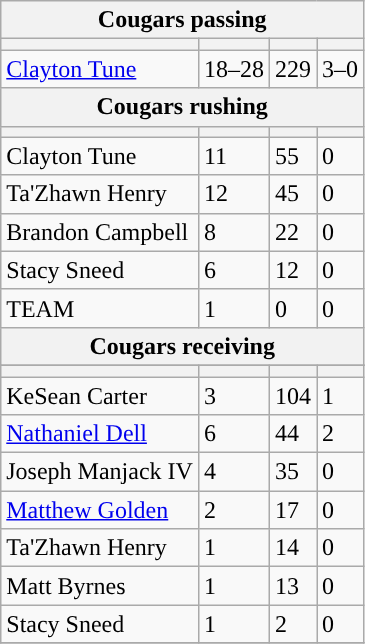<table class="wikitable plainrowheaders">
<tr>
<th colspan="6">Cougars passing</th>
</tr>
<tr>
<th scope="col"></th>
<th scope="col"></th>
<th scope="col"></th>
<th scope="col"></th>
</tr>
<tr>
<td><a href='#'>Clayton Tune</a></td>
<td>18–28</td>
<td>229</td>
<td>3–0</td>
</tr>
<tr>
<th colspan="6">Cougars rushing</th>
</tr>
<tr>
<th scope="col"></th>
<th scope="col"></th>
<th scope="col"></th>
<th scope="col"></th>
</tr>
<tr>
<td>Clayton Tune</td>
<td>11</td>
<td>55</td>
<td>0</td>
</tr>
<tr>
<td>Ta'Zhawn Henry</td>
<td>12</td>
<td>45</td>
<td>0</td>
</tr>
<tr>
<td>Brandon Campbell</td>
<td>8</td>
<td>22</td>
<td>0</td>
</tr>
<tr>
<td>Stacy Sneed</td>
<td>6</td>
<td>12</td>
<td>0</td>
</tr>
<tr>
<td>TEAM</td>
<td>1</td>
<td>0</td>
<td>0</td>
</tr>
<tr>
<th colspan="6">Cougars receiving</th>
</tr>
<tr>
</tr>
<tr>
<th scope="col"></th>
<th scope="col"></th>
<th scope="col"></th>
<th scope="col"></th>
</tr>
<tr>
<td>KeSean Carter</td>
<td>3</td>
<td>104</td>
<td>1</td>
</tr>
<tr>
<td><a href='#'>Nathaniel Dell</a></td>
<td>6</td>
<td>44</td>
<td>2</td>
</tr>
<tr>
<td>Joseph Manjack IV</td>
<td>4</td>
<td>35</td>
<td>0</td>
</tr>
<tr>
<td><a href='#'>Matthew Golden</a></td>
<td>2</td>
<td>17</td>
<td>0</td>
</tr>
<tr>
<td>Ta'Zhawn Henry</td>
<td>1</td>
<td>14</td>
<td>0</td>
</tr>
<tr>
<td>Matt Byrnes</td>
<td>1</td>
<td>13</td>
<td>0</td>
</tr>
<tr>
<td>Stacy Sneed</td>
<td>1</td>
<td>2</td>
<td>0</td>
</tr>
<tr>
</tr>
</table>
